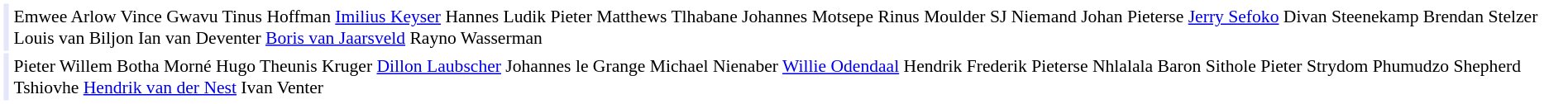<table cellpadding="2" style="border: 1px solid white; font-size:90%;">
<tr>
<td style="text-align:right;" bgcolor="lavender"></td>
<td style="text-align:left;">Emwee Arlow Vince Gwavu Tinus Hoffman <a href='#'>Imilius Keyser</a> Hannes Ludik Pieter Matthews Tlhabane Johannes Motsepe Rinus Moulder SJ Niemand Johan Pieterse <a href='#'>Jerry Sefoko</a> Divan Steenekamp Brendan Stelzer Louis van Biljon Ian van Deventer <a href='#'>Boris van Jaarsveld</a> Rayno Wasserman</td>
</tr>
<tr>
<td style="text-align:right;" bgcolor="lavender"></td>
<td style="text-align:left;">Pieter Willem Botha Morné Hugo Theunis Kruger <a href='#'>Dillon Laubscher</a> Johannes le Grange Michael Nienaber <a href='#'>Willie Odendaal</a> Hendrik Frederik Pieterse Nhlalala Baron Sithole Pieter Strydom Phumudzo Shepherd Tshiovhe <a href='#'>Hendrik van der Nest</a> Ivan Venter</td>
</tr>
</table>
